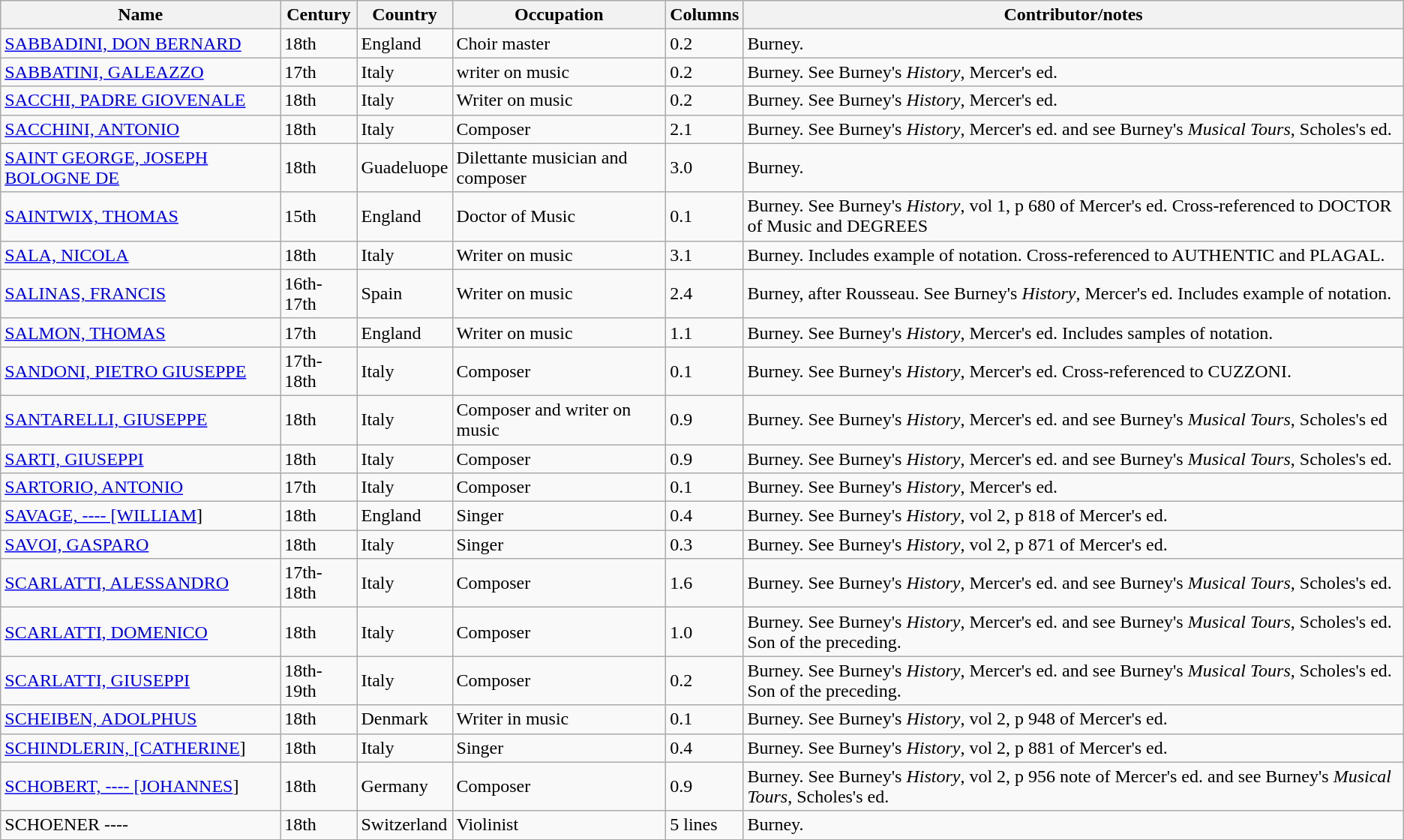<table class="wikitable">
<tr>
<th>Name</th>
<th>Century</th>
<th>Country</th>
<th>Occupation</th>
<th>Columns</th>
<th>Contributor/notes</th>
</tr>
<tr>
<td><a href='#'>SABBADINI, DON BERNARD</a></td>
<td>18th</td>
<td>England</td>
<td>Choir master</td>
<td>0.2</td>
<td>Burney.</td>
</tr>
<tr>
<td><a href='#'>SABBATINI, GALEAZZO</a></td>
<td>17th</td>
<td>Italy</td>
<td>writer on music</td>
<td>0.2</td>
<td>Burney. See Burney's <em>History</em>, Mercer's ed.</td>
</tr>
<tr>
<td><a href='#'>SACCHI, PADRE GIOVENALE</a></td>
<td>18th</td>
<td>Italy</td>
<td>Writer on music</td>
<td>0.2</td>
<td>Burney. See Burney's <em>History</em>, Mercer's ed.</td>
</tr>
<tr>
<td><a href='#'>SACCHINI, ANTONIO</a></td>
<td>18th</td>
<td>Italy</td>
<td>Composer</td>
<td>2.1</td>
<td>Burney. See Burney's <em>History</em>, Mercer's ed. and see Burney's <em>Musical Tours</em>, Scholes's ed.</td>
</tr>
<tr>
<td><a href='#'>SAINT GEORGE, JOSEPH BOLOGNE DE</a></td>
<td>18th</td>
<td>Guadeluope</td>
<td>Dilettante musician and composer</td>
<td>3.0</td>
<td>Burney.</td>
</tr>
<tr>
<td><a href='#'>SAINTWIX, THOMAS</a></td>
<td>15th</td>
<td>England</td>
<td>Doctor of Music</td>
<td>0.1</td>
<td>Burney. See Burney's <em>History</em>, vol 1, p 680 of Mercer's ed. Cross-referenced to DOCTOR of Music and DEGREES</td>
</tr>
<tr>
<td><a href='#'>SALA, NICOLA</a></td>
<td>18th</td>
<td>Italy</td>
<td>Writer on music</td>
<td>3.1</td>
<td>Burney. Includes example of notation. Cross-referenced to AUTHENTIC and PLAGAL.</td>
</tr>
<tr>
<td><a href='#'>SALINAS, FRANCIS</a></td>
<td>16th-17th</td>
<td>Spain</td>
<td>Writer on music</td>
<td>2.4</td>
<td>Burney, after Rousseau. See Burney's <em>History</em>, Mercer's ed. Includes example of notation.</td>
</tr>
<tr>
<td><a href='#'>SALMON, THOMAS</a></td>
<td>17th</td>
<td>England</td>
<td>Writer on music</td>
<td>1.1</td>
<td>Burney. See Burney's <em>History</em>, Mercer's ed. Includes samples of notation.</td>
</tr>
<tr>
<td><a href='#'>SANDONI, PIETRO GIUSEPPE</a></td>
<td>17th-18th</td>
<td>Italy</td>
<td>Composer</td>
<td>0.1</td>
<td>Burney. See Burney's <em>History</em>, Mercer's ed. Cross-referenced to CUZZONI.</td>
</tr>
<tr>
<td><a href='#'>SANTARELLI, GIUSEPPE</a></td>
<td>18th</td>
<td>Italy</td>
<td>Composer and writer on music</td>
<td>0.9</td>
<td>Burney. See Burney's <em>History</em>, Mercer's ed. and see Burney's <em>Musical Tours</em>, Scholes's ed</td>
</tr>
<tr>
<td><a href='#'>SARTI, GIUSEPPI</a></td>
<td>18th</td>
<td>Italy</td>
<td>Composer</td>
<td>0.9</td>
<td>Burney. See Burney's <em>History</em>, Mercer's ed. and see Burney's <em>Musical Tours</em>, Scholes's ed.</td>
</tr>
<tr>
<td><a href='#'>SARTORIO, ANTONIO</a></td>
<td>17th</td>
<td>Italy</td>
<td>Composer</td>
<td>0.1</td>
<td>Burney. See Burney's <em>History</em>, Mercer's ed.</td>
</tr>
<tr>
<td><a href='#'>SAVAGE, ---- [WILLIAM</a>]</td>
<td>18th</td>
<td>England</td>
<td>Singer</td>
<td>0.4</td>
<td>Burney. See Burney's <em>History</em>, vol 2, p 818 of Mercer's ed.</td>
</tr>
<tr>
<td><a href='#'>SAVOI, GASPARO</a></td>
<td>18th</td>
<td>Italy</td>
<td>Singer</td>
<td>0.3</td>
<td>Burney. See Burney's <em>History</em>, vol 2, p 871 of Mercer's ed.</td>
</tr>
<tr>
<td><a href='#'>SCARLATTI, ALESSANDRO</a></td>
<td>17th-18th</td>
<td>Italy</td>
<td>Composer</td>
<td>1.6</td>
<td>Burney. See Burney's <em>History</em>, Mercer's ed. and see Burney's <em>Musical Tours</em>, Scholes's ed.</td>
</tr>
<tr>
<td><a href='#'>SCARLATTI, DOMENICO</a></td>
<td>18th</td>
<td>Italy</td>
<td>Composer</td>
<td>1.0</td>
<td>Burney. See Burney's <em>History</em>, Mercer's ed. and see Burney's <em>Musical Tours</em>, Scholes's ed. Son of the preceding.</td>
</tr>
<tr>
<td><a href='#'>SCARLATTI, GIUSEPPI</a></td>
<td>18th-19th</td>
<td>Italy</td>
<td>Composer</td>
<td>0.2</td>
<td>Burney. See Burney's <em>History</em>, Mercer's ed. and see Burney's <em>Musical Tours</em>, Scholes's ed. Son of the preceding.</td>
</tr>
<tr>
<td><a href='#'>SCHEIBEN, ADOLPHUS</a></td>
<td>18th</td>
<td>Denmark</td>
<td>Writer in music</td>
<td>0.1</td>
<td>Burney. See Burney's <em>History</em>, vol 2, p 948 of Mercer's ed.</td>
</tr>
<tr>
<td><a href='#'>SCHINDLERIN, [CATHERINE</a>]</td>
<td>18th</td>
<td>Italy</td>
<td>Singer</td>
<td>0.4</td>
<td>Burney. See Burney's <em>History</em>, vol 2, p 881 of Mercer's ed.</td>
</tr>
<tr>
<td><a href='#'>SCHOBERT, ---- [JOHANNES</a>]</td>
<td>18th</td>
<td>Germany</td>
<td>Composer</td>
<td>0.9</td>
<td>Burney. See Burney's <em>History</em>, vol 2, p 956 note of Mercer's ed. and see Burney's <em>Musical Tours</em>, Scholes's ed.</td>
</tr>
<tr>
<td>SCHOENER ----</td>
<td>18th</td>
<td>Switzerland</td>
<td>Violinist</td>
<td>5 lines</td>
<td>Burney.</td>
</tr>
</table>
